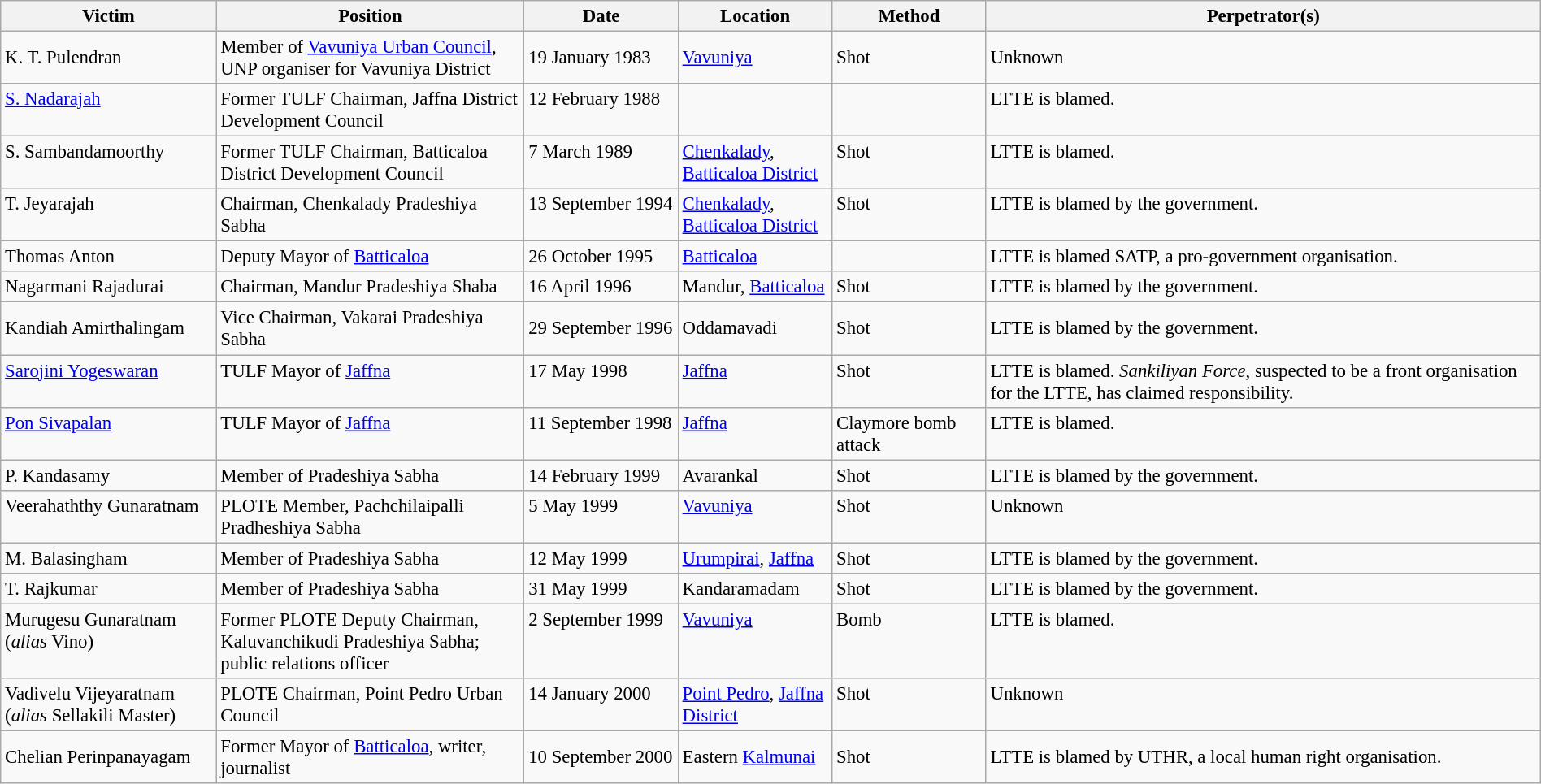<table class="wikitable" style="font-size:95%;width:100%;valign=top">
<tr>
<th width="14%">Victim</th>
<th width="20%">Position</th>
<th width="10%">Date</th>
<th width="10%">Location</th>
<th width="10%">Method</th>
<th width="36%">Perpetrator(s)</th>
</tr>
<tr>
<td>K. T. Pulendran</td>
<td>Member of <a href='#'>Vavuniya Urban Council</a>, UNP organiser for Vavuniya District</td>
<td>19 January 1983</td>
<td><a href='#'>Vavuniya</a></td>
<td>Shot</td>
<td>Unknown</td>
</tr>
<tr valign="top">
<td><a href='#'>S. Nadarajah</a></td>
<td>Former TULF Chairman, Jaffna District Development Council</td>
<td>12 February 1988</td>
<td></td>
<td></td>
<td>LTTE is blamed.</td>
</tr>
<tr valign="top">
<td>S. Sambandamoorthy</td>
<td>Former TULF Chairman, Batticaloa District Development Council</td>
<td>7 March 1989</td>
<td><a href='#'>Chenkalady</a>, <a href='#'>Batticaloa District</a></td>
<td>Shot</td>
<td>LTTE is blamed.</td>
</tr>
<tr valign="top">
<td>T. Jeyarajah</td>
<td>Chairman, Chenkalady Pradeshiya Sabha</td>
<td>13 September 1994</td>
<td><a href='#'>Chenkalady</a>, <a href='#'>Batticaloa District</a></td>
<td>Shot</td>
<td>LTTE is blamed by the government.</td>
</tr>
<tr>
<td>Thomas Anton</td>
<td>Deputy Mayor of <a href='#'>Batticaloa</a></td>
<td>26 October 1995</td>
<td><a href='#'>Batticaloa</a></td>
<td></td>
<td>LTTE is blamed SATP, a pro-government organisation.</td>
</tr>
<tr>
<td>Nagarmani Rajadurai</td>
<td>Chairman, Mandur Pradeshiya Shaba</td>
<td>16 April 1996</td>
<td>Mandur, <a href='#'>Batticaloa</a></td>
<td>Shot</td>
<td>LTTE is blamed by the government.</td>
</tr>
<tr>
<td>Kandiah Amirthalingam</td>
<td>Vice Chairman, Vakarai Pradeshiya Sabha</td>
<td>29 September 1996</td>
<td>Oddamavadi</td>
<td>Shot</td>
<td>LTTE is blamed by the government.</td>
</tr>
<tr valign="top">
<td><a href='#'>Sarojini Yogeswaran</a></td>
<td>TULF Mayor of <a href='#'>Jaffna</a></td>
<td>17 May 1998</td>
<td><a href='#'>Jaffna</a></td>
<td>Shot</td>
<td>LTTE is blamed. <em>Sankiliyan Force</em>, suspected to be a front organisation for the LTTE, has claimed responsibility.</td>
</tr>
<tr valign=top>
<td><a href='#'>Pon Sivapalan</a></td>
<td>TULF Mayor of <a href='#'>Jaffna</a></td>
<td>11 September 1998</td>
<td><a href='#'>Jaffna</a></td>
<td>Claymore bomb attack</td>
<td>LTTE is blamed.</td>
</tr>
<tr>
<td>P. Kandasamy</td>
<td>Member of Pradeshiya Sabha</td>
<td>14 February 1999</td>
<td>Avarankal</td>
<td>Shot</td>
<td>LTTE is blamed by the government.</td>
</tr>
<tr valign="top">
<td>Veerahaththy Gunaratnam</td>
<td>PLOTE Member, Pachchilaipalli Pradheshiya Sabha</td>
<td>5 May 1999</td>
<td><a href='#'>Vavuniya</a></td>
<td>Shot</td>
<td>Unknown</td>
</tr>
<tr>
<td>M. Balasingham</td>
<td>Member of Pradeshiya Sabha</td>
<td>12 May 1999</td>
<td><a href='#'>Urumpirai</a>, <a href='#'>Jaffna</a></td>
<td>Shot</td>
<td>LTTE is blamed by the government.</td>
</tr>
<tr>
<td>T. Rajkumar</td>
<td>Member of Pradeshiya Sabha</td>
<td>31 May 1999</td>
<td>Kandaramadam</td>
<td>Shot</td>
<td>LTTE is blamed by the government.</td>
</tr>
<tr valign="top">
<td>Murugesu Gunaratnam<br>(<em>alias</em> Vino)</td>
<td>Former PLOTE Deputy Chairman, Kaluvanchikudi Pradeshiya Sabha; public relations officer</td>
<td>2 September 1999</td>
<td><a href='#'>Vavuniya</a></td>
<td>Bomb</td>
<td>LTTE is blamed.</td>
</tr>
<tr valign=top>
<td>Vadivelu Vijeyaratnam<br>(<em>alias</em> Sellakili Master)</td>
<td>PLOTE Chairman, Point Pedro Urban Council</td>
<td>14 January 2000</td>
<td><a href='#'>Point Pedro</a>, <a href='#'>Jaffna District</a></td>
<td>Shot</td>
<td>Unknown</td>
</tr>
<tr>
<td>Chelian Perinpanayagam</td>
<td>Former Mayor of <a href='#'>Batticaloa</a>, writer, journalist</td>
<td>10 September 2000</td>
<td>Eastern <a href='#'>Kalmunai</a></td>
<td>Shot</td>
<td>LTTE is blamed by UTHR, a local human right organisation.</td>
</tr>
</table>
